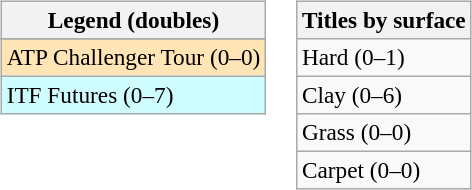<table>
<tr valign=top>
<td><br><table class=wikitable style=font-size:97%>
<tr>
<th>Legend (doubles)</th>
</tr>
<tr bgcolor=e5d1cb>
</tr>
<tr bgcolor=moccasin>
<td>ATP Challenger Tour (0–0)</td>
</tr>
<tr bgcolor=cffcff>
<td>ITF Futures (0–7)</td>
</tr>
</table>
</td>
<td><br><table class=wikitable style=font-size:97%>
<tr>
<th>Titles by surface</th>
</tr>
<tr>
<td>Hard (0–1)</td>
</tr>
<tr>
<td>Clay (0–6)</td>
</tr>
<tr>
<td>Grass (0–0)</td>
</tr>
<tr>
<td>Carpet (0–0)</td>
</tr>
</table>
</td>
</tr>
</table>
